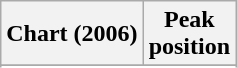<table class="wikitable sortable plainrowheaders">
<tr>
<th>Chart (2006)</th>
<th>Peak<br>position</th>
</tr>
<tr>
</tr>
<tr>
</tr>
<tr>
</tr>
<tr>
</tr>
</table>
